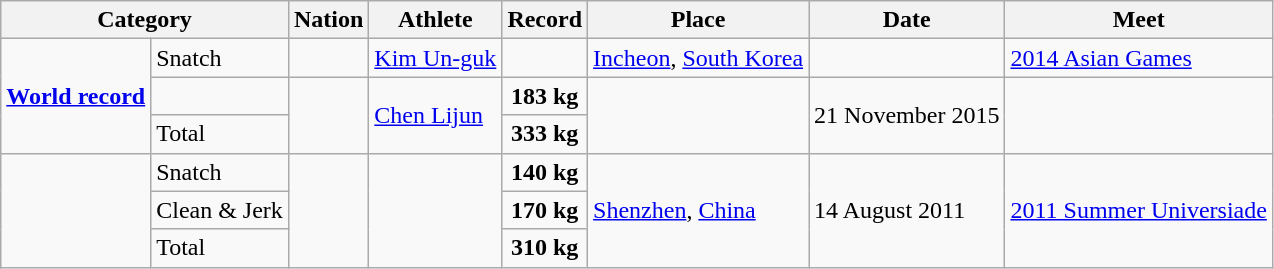<table class="wikitable" style="text-align:center;">
<tr>
<th colspan="2">Category</th>
<th>Nation</th>
<th>Athlete</th>
<th>Record</th>
<th>Place</th>
<th>Date</th>
<th>Meet</th>
</tr>
<tr>
<td rowspan="3"><strong><a href='#'>World record</a></strong></td>
<td align="left">Snatch</td>
<td align="left"></td>
<td align="left"><a href='#'>Kim Un-guk</a></td>
<td><strong></strong></td>
<td align="left"><a href='#'>Incheon</a>, <a href='#'>South Korea</a></td>
<td align="left"></td>
<td align="left"><a href='#'>2014 Asian Games</a></td>
</tr>
<tr>
<td align="left"></td>
<td align="left" rowspan="2"></td>
<td align="left" rowspan="2"><a href='#'>Chen Lijun</a></td>
<td><strong>183 kg</strong></td>
<td align="left" rowspan="2"></td>
<td align="left" rowspan="2">21 November 2015</td>
<td align="left" rowspan="2"></td>
</tr>
<tr>
<td align="left">Total</td>
<td><strong>333 kg</strong></td>
</tr>
<tr>
<td rowspan="3"><strong></strong></td>
<td align="left">Snatch</td>
<td align="left" rowspan="3"></td>
<td align="left" rowspan="3"></td>
<td><strong>140 kg</strong></td>
<td align="left" rowspan="3"><a href='#'>Shenzhen</a>, <a href='#'>China</a></td>
<td align="left" rowspan="3">14 August 2011</td>
<td align="left" rowspan="3"><a href='#'>2011 Summer Universiade</a></td>
</tr>
<tr>
<td align="left">Clean & Jerk</td>
<td><strong>170 kg</strong></td>
</tr>
<tr>
<td align="left">Total</td>
<td><strong>310 kg</strong></td>
</tr>
</table>
